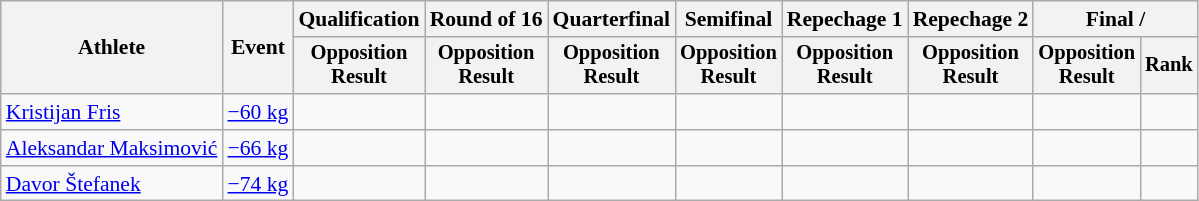<table class="wikitable" style="font-size:90%">
<tr>
<th rowspan="2">Athlete</th>
<th rowspan="2">Event</th>
<th>Qualification</th>
<th>Round of 16</th>
<th>Quarterfinal</th>
<th>Semifinal</th>
<th>Repechage 1</th>
<th>Repechage 2</th>
<th colspan=2>Final / </th>
</tr>
<tr style="font-size: 95%">
<th>Opposition<br>Result</th>
<th>Opposition<br>Result</th>
<th>Opposition<br>Result</th>
<th>Opposition<br>Result</th>
<th>Opposition<br>Result</th>
<th>Opposition<br>Result</th>
<th>Opposition<br>Result</th>
<th>Rank</th>
</tr>
<tr align=center>
<td align=left><a href='#'>Kristijan Fris</a></td>
<td align=left><a href='#'>−60 kg</a></td>
<td></td>
<td></td>
<td></td>
<td></td>
<td></td>
<td></td>
<td></td>
<td></td>
</tr>
<tr align=center>
<td align=left><a href='#'>Aleksandar Maksimović</a></td>
<td align=left><a href='#'>−66 kg</a></td>
<td></td>
<td></td>
<td></td>
<td></td>
<td></td>
<td></td>
<td></td>
<td></td>
</tr>
<tr align=center>
<td align=left><a href='#'>Davor Štefanek</a></td>
<td align=left><a href='#'>−74 kg</a></td>
<td></td>
<td></td>
<td></td>
<td></td>
<td></td>
<td></td>
<td></td>
<td></td>
</tr>
</table>
